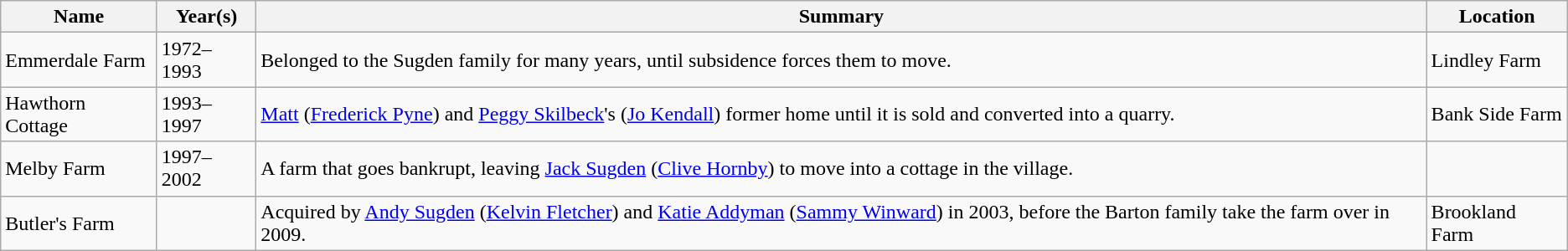<table class="wikitable">
<tr>
<th>Name</th>
<th>Year(s)</th>
<th>Summary</th>
<th>Location</th>
</tr>
<tr>
<td>Emmerdale Farm</td>
<td>1972–1993</td>
<td>Belonged to the Sugden family for many years, until subsidence forces them to move.</td>
<td>Lindley Farm</td>
</tr>
<tr>
<td>Hawthorn Cottage</td>
<td>1993–1997</td>
<td><a href='#'>Matt</a> (<a href='#'>Frederick Pyne</a>) and <a href='#'>Peggy Skilbeck</a>'s (<a href='#'>Jo Kendall</a>) former home until it is sold and converted into a quarry.</td>
<td>Bank Side Farm</td>
</tr>
<tr>
<td>Melby Farm</td>
<td>1997–2002</td>
<td>A farm that goes bankrupt, leaving <a href='#'>Jack Sugden</a> (<a href='#'>Clive Hornby</a>) to move into a cottage in the village.</td>
<td></td>
</tr>
<tr>
<td>Butler's Farm</td>
<td></td>
<td>Acquired by <a href='#'>Andy Sugden</a> (<a href='#'>Kelvin Fletcher</a>) and <a href='#'>Katie Addyman</a> (<a href='#'>Sammy Winward</a>) in 2003, before the Barton family take the farm over in 2009.</td>
<td>Brookland Farm</td>
</tr>
</table>
